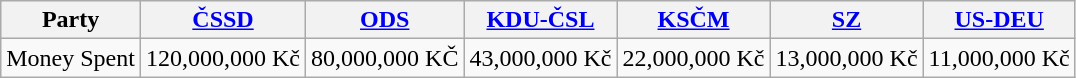<table class="wikitable">
<tr>
<th>Party</th>
<th><a href='#'>ČSSD</a></th>
<th><a href='#'>ODS</a></th>
<th><a href='#'>KDU-ČSL</a></th>
<th><a href='#'>KSČM</a></th>
<th><a href='#'>SZ</a></th>
<th><a href='#'>US-DEU</a></th>
</tr>
<tr>
<td>Money Spent</td>
<td>120,000,000 Kč</td>
<td>80,000,000 KČ</td>
<td>43,000,000 Kč</td>
<td>22,000,000 Kč</td>
<td>13,000,000 Kč</td>
<td>11,000,000 Kč</td>
</tr>
</table>
